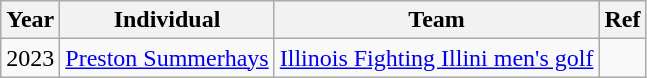<table class="wikitable">
<tr>
<th>Year</th>
<th>Individual</th>
<th>Team</th>
<th>Ref</th>
</tr>
<tr>
<td>2023</td>
<td><a href='#'>Preston Summerhays</a></td>
<td><a href='#'>Illinois Fighting Illini men's golf</a></td>
<td></td>
</tr>
</table>
